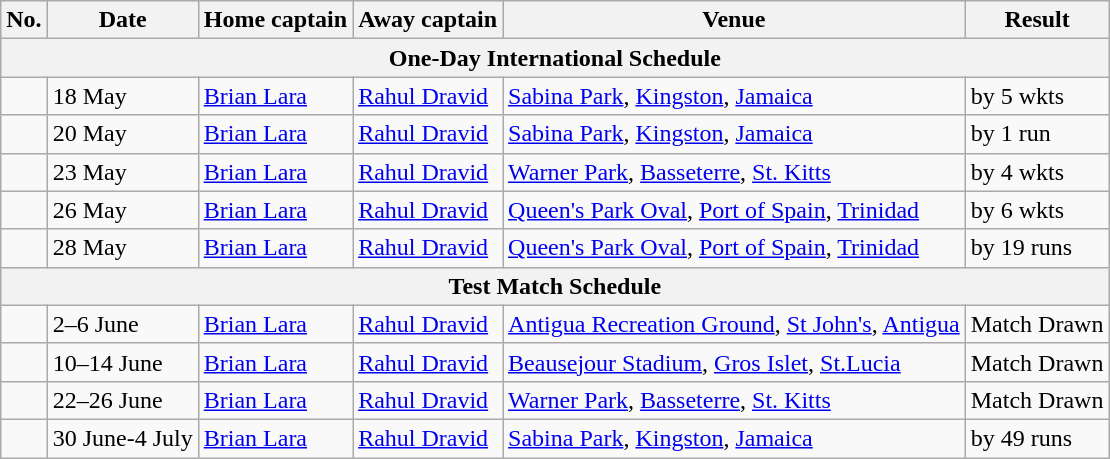<table class="wikitable">
<tr style="background:#efefef;">
<th>No.</th>
<th>Date</th>
<th>Home captain</th>
<th>Away captain</th>
<th>Venue</th>
<th>Result</th>
</tr>
<tr>
<th colspan="6">One-Day International Schedule</th>
</tr>
<tr>
<td></td>
<td>18 May</td>
<td><a href='#'>Brian Lara</a></td>
<td><a href='#'>Rahul Dravid</a></td>
<td><a href='#'>Sabina Park</a>, <a href='#'>Kingston</a>, <a href='#'>Jamaica</a></td>
<td> by 5 wkts</td>
</tr>
<tr>
<td></td>
<td>20 May</td>
<td><a href='#'>Brian Lara</a></td>
<td><a href='#'>Rahul Dravid</a></td>
<td><a href='#'>Sabina Park</a>, <a href='#'>Kingston</a>, <a href='#'>Jamaica</a></td>
<td> by 1 run</td>
</tr>
<tr>
<td></td>
<td>23 May</td>
<td><a href='#'>Brian Lara</a></td>
<td><a href='#'>Rahul Dravid</a></td>
<td><a href='#'>Warner Park</a>, <a href='#'>Basseterre</a>, <a href='#'>St. Kitts</a></td>
<td> by 4 wkts</td>
</tr>
<tr>
<td></td>
<td>26 May</td>
<td><a href='#'>Brian Lara</a></td>
<td><a href='#'>Rahul Dravid</a></td>
<td><a href='#'>Queen's Park Oval</a>, <a href='#'>Port of Spain</a>, <a href='#'>Trinidad</a></td>
<td> by 6 wkts</td>
</tr>
<tr>
<td></td>
<td>28 May</td>
<td><a href='#'>Brian Lara</a></td>
<td><a href='#'>Rahul Dravid</a></td>
<td><a href='#'>Queen's Park Oval</a>, <a href='#'>Port of Spain</a>, <a href='#'>Trinidad</a></td>
<td> by 19 runs</td>
</tr>
<tr>
<th colspan="6">Test Match Schedule</th>
</tr>
<tr>
<td></td>
<td>2–6 June</td>
<td><a href='#'>Brian Lara</a></td>
<td><a href='#'>Rahul Dravid</a></td>
<td><a href='#'>Antigua Recreation Ground</a>, <a href='#'>St John's</a>, <a href='#'>Antigua</a></td>
<td>Match Drawn</td>
</tr>
<tr>
<td></td>
<td>10–14 June</td>
<td><a href='#'>Brian Lara</a></td>
<td><a href='#'>Rahul Dravid</a></td>
<td><a href='#'>Beausejour Stadium</a>, <a href='#'>Gros Islet</a>, <a href='#'>St.Lucia</a></td>
<td>Match Drawn</td>
</tr>
<tr>
<td></td>
<td>22–26 June</td>
<td><a href='#'>Brian Lara</a></td>
<td><a href='#'>Rahul Dravid</a></td>
<td><a href='#'>Warner Park</a>, <a href='#'>Basseterre</a>, <a href='#'>St. Kitts</a></td>
<td>Match Drawn</td>
</tr>
<tr>
<td></td>
<td>30 June-4 July</td>
<td><a href='#'>Brian Lara</a></td>
<td><a href='#'>Rahul Dravid</a></td>
<td><a href='#'>Sabina Park</a>, <a href='#'>Kingston</a>, <a href='#'>Jamaica</a></td>
<td> by 49 runs</td>
</tr>
</table>
